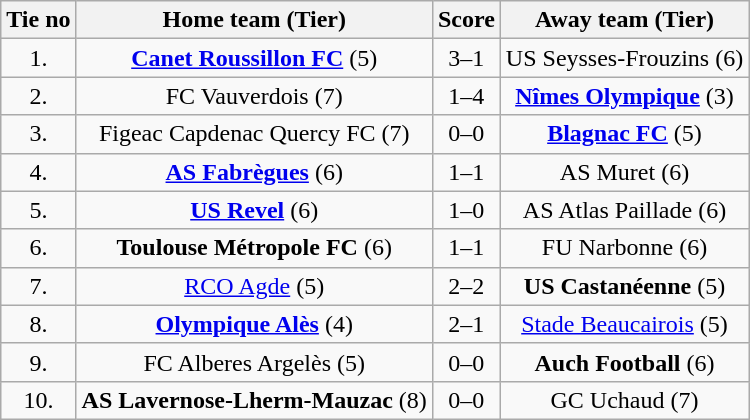<table class="wikitable" style="text-align: center">
<tr>
<th>Tie no</th>
<th>Home team (Tier)</th>
<th>Score</th>
<th>Away team (Tier)</th>
</tr>
<tr>
<td>1.</td>
<td><strong><a href='#'>Canet Roussillon FC</a></strong> (5)</td>
<td>3–1</td>
<td>US Seysses-Frouzins (6)</td>
</tr>
<tr>
<td>2.</td>
<td>FC Vauverdois (7)</td>
<td>1–4</td>
<td><strong><a href='#'>Nîmes Olympique</a></strong> (3)</td>
</tr>
<tr>
<td>3.</td>
<td>Figeac Capdenac Quercy FC (7)</td>
<td>0–0 </td>
<td><strong><a href='#'>Blagnac FC</a></strong> (5)</td>
</tr>
<tr>
<td>4.</td>
<td><strong><a href='#'>AS Fabrègues</a></strong> (6)</td>
<td>1–1 </td>
<td>AS Muret (6)</td>
</tr>
<tr>
<td>5.</td>
<td><strong><a href='#'>US Revel</a></strong> (6)</td>
<td>1–0</td>
<td>AS Atlas Paillade (6)</td>
</tr>
<tr>
<td>6.</td>
<td><strong>Toulouse Métropole FC</strong> (6)</td>
<td>1–1 </td>
<td>FU Narbonne (6)</td>
</tr>
<tr>
<td>7.</td>
<td><a href='#'>RCO Agde</a> (5)</td>
<td>2–2 </td>
<td><strong>US Castanéenne</strong> (5)</td>
</tr>
<tr>
<td>8.</td>
<td><strong><a href='#'>Olympique Alès</a></strong> (4)</td>
<td>2–1</td>
<td><a href='#'>Stade Beaucairois</a> (5)</td>
</tr>
<tr>
<td>9.</td>
<td>FC Alberes Argelès (5)</td>
<td>0–0 </td>
<td><strong>Auch Football</strong> (6)</td>
</tr>
<tr>
<td>10.</td>
<td><strong>AS Lavernose-Lherm-Mauzac</strong> (8)</td>
<td>0–0 </td>
<td>GC Uchaud (7)</td>
</tr>
</table>
